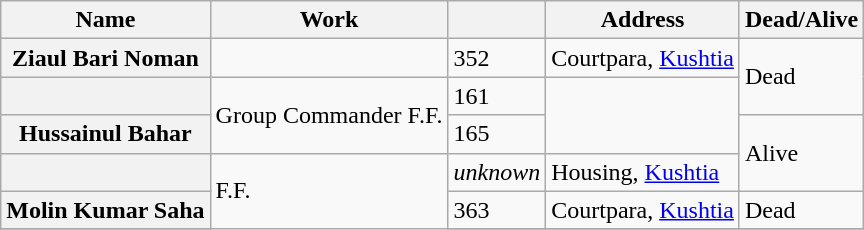<table class="wikitable">
<tr>
<th>Name</th>
<th>Work</th>
<th></th>
<th>Address</th>
<th>Dead/Alive</th>
</tr>
<tr>
<th>Ziaul Bari Noman</th>
<td></td>
<td>352</td>
<td>Courtpara, <a href='#'>Kushtia</a></td>
<td rowspan=2>Dead</td>
</tr>
<tr>
<th></th>
<td rowspan=2>Group Commander F.F.</td>
<td>161</td>
<td rowspan=2></td>
</tr>
<tr>
<th>Hussainul Bahar</th>
<td>165</td>
<td rowspan=2>Alive</td>
</tr>
<tr>
<th></th>
<td rowspan=14>F.F.</td>
<td><em>unknown</em></td>
<td>Housing, <a href='#'>Kushtia</a></td>
</tr>
<tr>
<th>Molin Kumar Saha</th>
<td>363</td>
<td>Courtpara, <a href='#'>Kushtia</a></td>
<td>Dead</td>
</tr>
<tr>
</tr>
</table>
